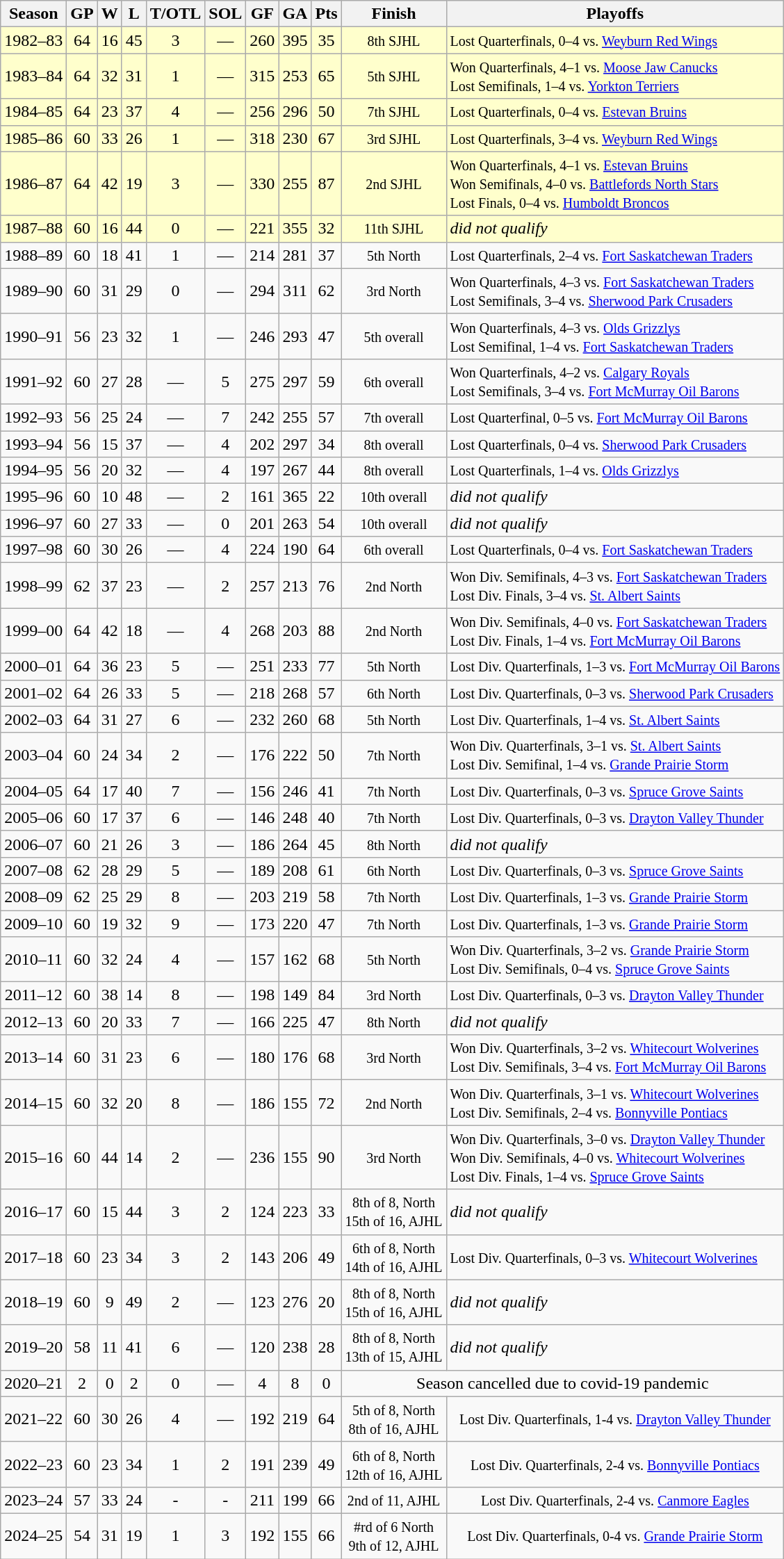<table class="wikitable" style="text-align:center">
<tr>
<th>Season</th>
<th>GP</th>
<th>W</th>
<th>L</th>
<th>T/OTL</th>
<th>SOL</th>
<th>GF</th>
<th>GA</th>
<th>Pts</th>
<th>Finish</th>
<th>Playoffs</th>
</tr>
<tr bgcolor="#FFFFCC">
<td>1982–83</td>
<td>64</td>
<td>16</td>
<td>45</td>
<td>3</td>
<td>—</td>
<td>260</td>
<td>395</td>
<td>35</td>
<td><small>8th SJHL</small></td>
<td align=left><small>Lost Quarterfinals, 0–4 vs. <a href='#'>Weyburn Red Wings</a></small></td>
</tr>
<tr bgcolor="#FFFFCC">
<td>1983–84</td>
<td>64</td>
<td>32</td>
<td>31</td>
<td>1</td>
<td>—</td>
<td>315</td>
<td>253</td>
<td>65</td>
<td><small>5th SJHL</small></td>
<td align=left><small>Won Quarterfinals, 4–1 vs. <a href='#'>Moose Jaw Canucks</a><br>Lost Semifinals, 1–4 vs. <a href='#'>Yorkton Terriers</a></small></td>
</tr>
<tr bgcolor="#FFFFCC">
<td>1984–85</td>
<td>64</td>
<td>23</td>
<td>37</td>
<td>4</td>
<td>—</td>
<td>256</td>
<td>296</td>
<td>50</td>
<td><small>7th SJHL</small></td>
<td align=left><small>Lost Quarterfinals, 0–4 vs. <a href='#'>Estevan Bruins</a></small></td>
</tr>
<tr bgcolor="#FFFFCC">
<td>1985–86</td>
<td>60</td>
<td>33</td>
<td>26</td>
<td>1</td>
<td>—</td>
<td>318</td>
<td>230</td>
<td>67</td>
<td><small>3rd SJHL</small></td>
<td align=left><small>Lost Quarterfinals, 3–4 vs. <a href='#'>Weyburn Red Wings</a></small></td>
</tr>
<tr bgcolor="#FFFFCC">
<td>1986–87</td>
<td>64</td>
<td>42</td>
<td>19</td>
<td>3</td>
<td>—</td>
<td>330</td>
<td>255</td>
<td>87</td>
<td><small>2nd SJHL</small></td>
<td align=left><small>Won Quarterfinals, 4–1 vs. <a href='#'>Estevan Bruins</a><br>Won Semifinals, 4–0 vs. <a href='#'>Battlefords North Stars</a><br>Lost Finals, 0–4 vs. <a href='#'>Humboldt Broncos</a></small></td>
</tr>
<tr bgcolor="#FFFFCC">
<td>1987–88</td>
<td>60</td>
<td>16</td>
<td>44</td>
<td>0</td>
<td>—</td>
<td>221</td>
<td>355</td>
<td>32</td>
<td><small>11th SJHL</small></td>
<td align=left><em>did not qualify</em></td>
</tr>
<tr>
<td>1988–89</td>
<td>60</td>
<td>18</td>
<td>41</td>
<td>1</td>
<td>—</td>
<td>214</td>
<td>281</td>
<td>37</td>
<td><small>5th North</small></td>
<td align=left><small>Lost Quarterfinals, 2–4 vs. <a href='#'>Fort Saskatchewan Traders</a></small></td>
</tr>
<tr>
<td>1989–90</td>
<td>60</td>
<td>31</td>
<td>29</td>
<td>0</td>
<td>—</td>
<td>294</td>
<td>311</td>
<td>62</td>
<td><small>3rd North</small></td>
<td align=left><small>Won Quarterfinals, 4–3 vs. <a href='#'>Fort Saskatchewan Traders</a><br>Lost Semifinals, 3–4 vs. <a href='#'>Sherwood Park Crusaders</a></small></td>
</tr>
<tr>
<td>1990–91</td>
<td>56</td>
<td>23</td>
<td>32</td>
<td>1</td>
<td>—</td>
<td>246</td>
<td>293</td>
<td>47</td>
<td><small>5th overall</small></td>
<td align=left><small>Won Quarterfinals, 4–3 vs. <a href='#'>Olds Grizzlys</a><br>Lost Semifinal, 1–4 vs. <a href='#'>Fort Saskatchewan Traders</a></small></td>
</tr>
<tr>
<td>1991–92</td>
<td>60</td>
<td>27</td>
<td>28</td>
<td>—</td>
<td>5</td>
<td>275</td>
<td>297</td>
<td>59</td>
<td><small>6th overall</small></td>
<td align=left><small>Won Quarterfinals, 4–2 vs. <a href='#'>Calgary Royals</a><br>Lost Semifinals, 3–4 vs. <a href='#'>Fort McMurray Oil Barons</a></small></td>
</tr>
<tr>
<td>1992–93</td>
<td>56</td>
<td>25</td>
<td>24</td>
<td>—</td>
<td>7</td>
<td>242</td>
<td>255</td>
<td>57</td>
<td><small>7th overall</small></td>
<td align=left><small>Lost Quarterfinal, 0–5 vs. <a href='#'>Fort McMurray Oil Barons</a></small></td>
</tr>
<tr>
<td>1993–94</td>
<td>56</td>
<td>15</td>
<td>37</td>
<td>—</td>
<td>4</td>
<td>202</td>
<td>297</td>
<td>34</td>
<td><small>8th overall</small></td>
<td align=left><small>Lost Quarterfinals, 0–4 vs. <a href='#'>Sherwood Park Crusaders</a></small></td>
</tr>
<tr>
<td>1994–95</td>
<td>56</td>
<td>20</td>
<td>32</td>
<td>—</td>
<td>4</td>
<td>197</td>
<td>267</td>
<td>44</td>
<td><small>8th overall</small></td>
<td align=left><small>Lost Quarterfinals, 1–4 vs. <a href='#'>Olds Grizzlys</a></small></td>
</tr>
<tr>
<td>1995–96</td>
<td>60</td>
<td>10</td>
<td>48</td>
<td>—</td>
<td>2</td>
<td>161</td>
<td>365</td>
<td>22</td>
<td><small>10th overall</small></td>
<td align=left><em>did not qualify</em></td>
</tr>
<tr>
<td>1996–97</td>
<td>60</td>
<td>27</td>
<td>33</td>
<td>—</td>
<td>0</td>
<td>201</td>
<td>263</td>
<td>54</td>
<td><small>10th overall</small></td>
<td align=left><em>did not qualify</em></td>
</tr>
<tr>
<td>1997–98</td>
<td>60</td>
<td>30</td>
<td>26</td>
<td>—</td>
<td>4</td>
<td>224</td>
<td>190</td>
<td>64</td>
<td><small>6th overall</small></td>
<td align=left><small>Lost Quarterfinals, 0–4 vs. <a href='#'>Fort Saskatchewan Traders</a></small></td>
</tr>
<tr>
<td>1998–99</td>
<td>62</td>
<td>37</td>
<td>23</td>
<td>—</td>
<td>2</td>
<td>257</td>
<td>213</td>
<td>76</td>
<td><small>2nd North</small></td>
<td align=left><small>Won Div. Semifinals, 4–3 vs. <a href='#'>Fort Saskatchewan Traders</a><br>Lost Div. Finals, 3–4 vs. <a href='#'>St. Albert Saints</a></small></td>
</tr>
<tr>
<td>1999–00</td>
<td>64</td>
<td>42</td>
<td>18</td>
<td>—</td>
<td>4</td>
<td>268</td>
<td>203</td>
<td>88</td>
<td><small>2nd North</small></td>
<td align=left><small>Won Div. Semifinals, 4–0 vs. <a href='#'>Fort Saskatchewan Traders</a><br>Lost Div. Finals, 1–4 vs. <a href='#'>Fort McMurray Oil Barons</a></small></td>
</tr>
<tr>
<td>2000–01</td>
<td>64</td>
<td>36</td>
<td>23</td>
<td>5</td>
<td>—</td>
<td>251</td>
<td>233</td>
<td>77</td>
<td><small>5th North</small></td>
<td align=left><small>Lost Div. Quarterfinals, 1–3 vs. <a href='#'>Fort McMurray Oil Barons</a></small></td>
</tr>
<tr>
<td>2001–02</td>
<td>64</td>
<td>26</td>
<td>33</td>
<td>5</td>
<td>—</td>
<td>218</td>
<td>268</td>
<td>57</td>
<td><small>6th North</small></td>
<td align=left><small>Lost Div. Quarterfinals, 0–3 vs. <a href='#'>Sherwood Park Crusaders</a></small></td>
</tr>
<tr>
<td>2002–03</td>
<td>64</td>
<td>31</td>
<td>27</td>
<td>6</td>
<td>—</td>
<td>232</td>
<td>260</td>
<td>68</td>
<td><small>5th North</small></td>
<td align=left><small>Lost Div. Quarterfinals, 1–4 vs. <a href='#'>St. Albert Saints</a></small></td>
</tr>
<tr>
<td>2003–04</td>
<td>60</td>
<td>24</td>
<td>34</td>
<td>2</td>
<td>—</td>
<td>176</td>
<td>222</td>
<td>50</td>
<td><small>7th North</small></td>
<td align=left><small>Won Div. Quarterfinals, 3–1 vs. <a href='#'>St. Albert Saints</a><br>Lost Div. Semifinal, 1–4 vs. <a href='#'>Grande Prairie Storm</a></small></td>
</tr>
<tr>
<td>2004–05</td>
<td>64</td>
<td>17</td>
<td>40</td>
<td>7</td>
<td>—</td>
<td>156</td>
<td>246</td>
<td>41</td>
<td><small>7th North</small></td>
<td align=left><small>Lost Div. Quarterfinals, 0–3 vs. <a href='#'>Spruce Grove Saints</a></small></td>
</tr>
<tr>
<td>2005–06</td>
<td>60</td>
<td>17</td>
<td>37</td>
<td>6</td>
<td>—</td>
<td>146</td>
<td>248</td>
<td>40</td>
<td><small>7th North</small></td>
<td align=left><small>Lost Div. Quarterfinals, 0–3 vs. <a href='#'>Drayton Valley Thunder</a></small></td>
</tr>
<tr>
<td>2006–07</td>
<td>60</td>
<td>21</td>
<td>26</td>
<td>3</td>
<td>—</td>
<td>186</td>
<td>264</td>
<td>45</td>
<td><small>8th North</small></td>
<td align=left><em>did not qualify</em></td>
</tr>
<tr>
<td>2007–08</td>
<td>62</td>
<td>28</td>
<td>29</td>
<td>5</td>
<td>—</td>
<td>189</td>
<td>208</td>
<td>61</td>
<td><small>6th North</small></td>
<td align=left><small>Lost Div. Quarterfinals, 0–3 vs. <a href='#'>Spruce Grove Saints</a></small></td>
</tr>
<tr>
<td>2008–09</td>
<td>62</td>
<td>25</td>
<td>29</td>
<td>8</td>
<td>—</td>
<td>203</td>
<td>219</td>
<td>58</td>
<td><small>7th North</small></td>
<td align=left><small>Lost Div. Quarterfinals, 1–3 vs. <a href='#'>Grande Prairie Storm</a></small></td>
</tr>
<tr>
<td>2009–10</td>
<td>60</td>
<td>19</td>
<td>32</td>
<td>9</td>
<td>—</td>
<td>173</td>
<td>220</td>
<td>47</td>
<td><small>7th North</small></td>
<td align=left><small>Lost Div. Quarterfinals, 1–3 vs. <a href='#'>Grande Prairie Storm</a></small></td>
</tr>
<tr>
<td>2010–11</td>
<td>60</td>
<td>32</td>
<td>24</td>
<td>4</td>
<td>—</td>
<td>157</td>
<td>162</td>
<td>68</td>
<td><small>5th North</small></td>
<td align=left><small>Won Div. Quarterfinals, 3–2 vs. <a href='#'>Grande Prairie Storm</a><br>Lost Div. Semifinals, 0–4 vs. <a href='#'>Spruce Grove Saints</a></small></td>
</tr>
<tr>
<td>2011–12</td>
<td>60</td>
<td>38</td>
<td>14</td>
<td>8</td>
<td>—</td>
<td>198</td>
<td>149</td>
<td>84</td>
<td><small>3rd North</small></td>
<td align=left><small>Lost Div. Quarterfinals, 0–3 vs. <a href='#'>Drayton Valley Thunder</a></small></td>
</tr>
<tr>
<td>2012–13</td>
<td>60</td>
<td>20</td>
<td>33</td>
<td>7</td>
<td>—</td>
<td>166</td>
<td>225</td>
<td>47</td>
<td><small>8th North</small></td>
<td align=left><em>did not qualify</em></td>
</tr>
<tr>
<td>2013–14</td>
<td>60</td>
<td>31</td>
<td>23</td>
<td>6</td>
<td>—</td>
<td>180</td>
<td>176</td>
<td>68</td>
<td><small>3rd North</small></td>
<td align=left><small>Won Div. Quarterfinals, 3–2 vs. <a href='#'>Whitecourt Wolverines</a><br>Lost Div. Semifinals, 3–4 vs. <a href='#'>Fort McMurray Oil Barons</a></small></td>
</tr>
<tr>
<td>2014–15</td>
<td>60</td>
<td>32</td>
<td>20</td>
<td>8</td>
<td>—</td>
<td>186</td>
<td>155</td>
<td>72</td>
<td><small>2nd North</small></td>
<td align=left><small>Won Div. Quarterfinals, 3–1 vs. <a href='#'>Whitecourt Wolverines</a><br>Lost Div. Semifinals, 2–4 vs. <a href='#'>Bonnyville Pontiacs</a></small></td>
</tr>
<tr>
<td>2015–16</td>
<td>60</td>
<td>44</td>
<td>14</td>
<td>2</td>
<td>—</td>
<td>236</td>
<td>155</td>
<td>90</td>
<td><small>3rd North</small></td>
<td align=left><small>Won Div. Quarterfinals, 3–0 vs. <a href='#'>Drayton Valley Thunder</a><br>Won Div. Semifinals, 4–0 vs. <a href='#'>Whitecourt Wolverines</a><br>Lost Div. Finals, 1–4 vs. <a href='#'>Spruce Grove Saints</a></small></td>
</tr>
<tr>
<td>2016–17</td>
<td>60</td>
<td>15</td>
<td>44</td>
<td>3</td>
<td>2</td>
<td>124</td>
<td>223</td>
<td>33</td>
<td><small>8th of 8, North<br>15th of 16, AJHL</small></td>
<td align=left><em>did not qualify</em></td>
</tr>
<tr>
<td>2017–18</td>
<td>60</td>
<td>23</td>
<td>34</td>
<td>3</td>
<td>2</td>
<td>143</td>
<td>206</td>
<td>49</td>
<td><small>6th of 8, North<br>14th of 16, AJHL</small></td>
<td align=left><small>Lost Div. Quarterfinals, 0–3 vs. <a href='#'>Whitecourt Wolverines</a></small></td>
</tr>
<tr>
<td>2018–19</td>
<td>60</td>
<td>9</td>
<td>49</td>
<td>2</td>
<td>—</td>
<td>123</td>
<td>276</td>
<td>20</td>
<td><small>8th of 8, North<br>15th of 16, AJHL</small></td>
<td align=left><em>did not qualify</em></td>
</tr>
<tr>
<td>2019–20</td>
<td>58</td>
<td>11</td>
<td>41</td>
<td>6</td>
<td>—</td>
<td>120</td>
<td>238</td>
<td>28</td>
<td><small>8th of 8, North<br>13th of 15, AJHL</small></td>
<td align=left><em>did not qualify</em></td>
</tr>
<tr>
<td>2020–21</td>
<td>2</td>
<td>0</td>
<td>2</td>
<td>0</td>
<td>—</td>
<td>4</td>
<td>8</td>
<td>0</td>
<td align=center colspan=2>Season cancelled due to covid-19 pandemic</td>
</tr>
<tr>
<td>2021–22</td>
<td>60</td>
<td>30</td>
<td>26</td>
<td>4</td>
<td>—</td>
<td>192</td>
<td>219</td>
<td>64</td>
<td><small>5th of 8, North<br>8th of 16, AJHL</small></td>
<td><small>Lost Div. Quarterfinals, 1-4 vs. <a href='#'>Drayton Valley Thunder</a></small></td>
</tr>
<tr>
<td>2022–23</td>
<td>60</td>
<td>23</td>
<td>34</td>
<td>1</td>
<td>2</td>
<td>191</td>
<td>239</td>
<td>49</td>
<td><small>6th of 8, North<br>12th of 16, AJHL</small></td>
<td><small>Lost Div. Quarterfinals, 2-4 vs. <a href='#'>Bonnyville Pontiacs</a></small></td>
</tr>
<tr>
<td>2023–24</td>
<td>57</td>
<td>33</td>
<td>24</td>
<td>-</td>
<td>-</td>
<td>211</td>
<td>199</td>
<td>66</td>
<td><small>2nd of 11, AJHL</small></td>
<td><small>Lost Div. Quarterfinals, 2-4 vs. <a href='#'>Canmore Eagles</a></small></td>
</tr>
<tr>
<td>2024–25</td>
<td>54</td>
<td>31</td>
<td>19</td>
<td>1</td>
<td>3</td>
<td>192</td>
<td>155</td>
<td>66</td>
<td><small>#rd of 6 North<br>9th of 12, AJHL</small></td>
<td><small>Lost Div. Quarterfinals, 0-4 vs. <a href='#'>Grande Prairie Storm</a></small></td>
</tr>
</table>
